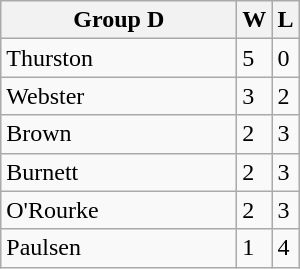<table class="wikitable">
<tr>
<th width=150>Group D</th>
<th>W</th>
<th>L</th>
</tr>
<tr>
<td> Thurston</td>
<td>5</td>
<td>0</td>
</tr>
<tr>
<td> Webster</td>
<td>3</td>
<td>2</td>
</tr>
<tr>
<td> Brown</td>
<td>2</td>
<td>3</td>
</tr>
<tr>
<td> Burnett</td>
<td>2</td>
<td>3</td>
</tr>
<tr>
<td> O'Rourke</td>
<td>2</td>
<td>3</td>
</tr>
<tr>
<td> Paulsen</td>
<td>1</td>
<td>4</td>
</tr>
</table>
